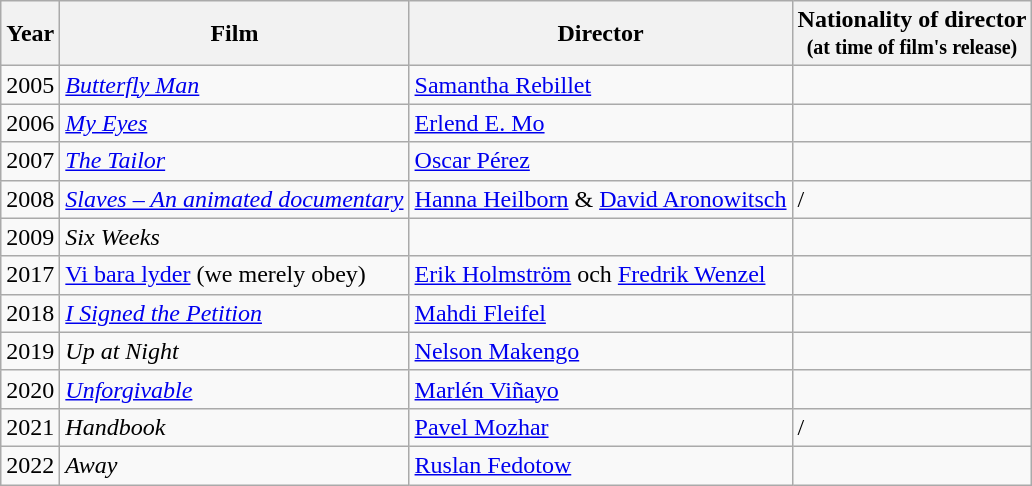<table class="wikitable">
<tr>
<th>Year</th>
<th>Film</th>
<th>Director</th>
<th>Nationality of director<br><small>(at time of film's release)</small></th>
</tr>
<tr>
<td>2005</td>
<td><em><a href='#'>Butterfly Man</a></em></td>
<td><a href='#'>Samantha Rebillet</a></td>
<td></td>
</tr>
<tr>
<td>2006</td>
<td><em><a href='#'>My Eyes</a></em></td>
<td><a href='#'>Erlend E. Mo</a></td>
<td></td>
</tr>
<tr>
<td>2007</td>
<td><em><a href='#'>The Tailor</a></em></td>
<td><a href='#'>Oscar Pérez</a></td>
<td></td>
</tr>
<tr>
<td>2008</td>
<td><em><a href='#'>Slaves – An animated documentary</a></em></td>
<td><a href='#'>Hanna Heilborn</a> & <a href='#'>David Aronowitsch</a></td>
<td> / </td>
</tr>
<tr>
<td>2009</td>
<td><em>Six Weeks</em></td>
<td></td>
<td></td>
</tr>
<tr>
<td>2017</td>
<td><a href='#'>Vi bara lyder</a> (we merely obey)</td>
<td><a href='#'>Erik Holmström</a> och <a href='#'>Fredrik Wenzel</a></td>
<td></td>
</tr>
<tr>
<td>2018</td>
<td><em><a href='#'>I Signed the Petition</a></em></td>
<td><a href='#'>Mahdi Fleifel</a></td>
<td></td>
</tr>
<tr>
<td>2019</td>
<td><em>Up at Night</em></td>
<td><a href='#'>Nelson Makengo</a></td>
<td></td>
</tr>
<tr>
<td>2020</td>
<td><em><a href='#'>Unforgivable</a></em></td>
<td><a href='#'>Marlén Viñayo</a></td>
<td></td>
</tr>
<tr>
<td>2021</td>
<td><em>Handbook</em></td>
<td><a href='#'>Pavel Mozhar</a></td>
<td> / </td>
</tr>
<tr>
<td>2022</td>
<td><em>Away</em></td>
<td><a href='#'>Ruslan Fedotow</a></td>
<td></td>
</tr>
</table>
